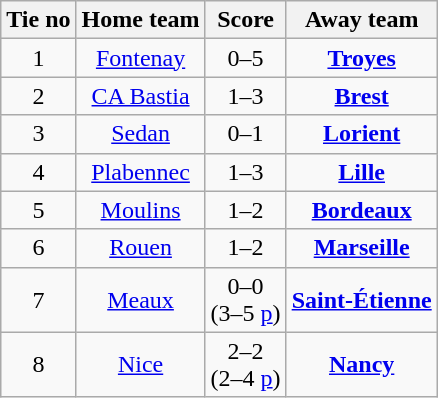<table class="wikitable" style="text-align:center">
<tr>
<th>Tie no</th>
<th>Home team</th>
<th>Score</th>
<th>Away team</th>
</tr>
<tr>
<td>1</td>
<td><a href='#'>Fontenay</a></td>
<td>0–5</td>
<td><strong><a href='#'>Troyes</a></strong></td>
</tr>
<tr>
<td>2</td>
<td><a href='#'>CA Bastia</a></td>
<td>1–3</td>
<td><strong><a href='#'>Brest</a></strong></td>
</tr>
<tr>
<td>3</td>
<td><a href='#'>Sedan</a></td>
<td>0–1</td>
<td><strong><a href='#'>Lorient</a></strong></td>
</tr>
<tr>
<td>4</td>
<td><a href='#'>Plabennec</a></td>
<td>1–3</td>
<td><strong><a href='#'>Lille</a></strong></td>
</tr>
<tr>
<td>5</td>
<td><a href='#'>Moulins</a></td>
<td>1–2</td>
<td><strong><a href='#'>Bordeaux</a></strong></td>
</tr>
<tr>
<td>6</td>
<td><a href='#'>Rouen</a></td>
<td>1–2</td>
<td><strong><a href='#'>Marseille</a></strong></td>
</tr>
<tr>
<td>7</td>
<td><a href='#'>Meaux</a></td>
<td>0–0 <br>(3–5 <a href='#'>p</a>)</td>
<td><strong><a href='#'>Saint-Étienne</a></strong></td>
</tr>
<tr>
<td>8</td>
<td><a href='#'>Nice</a></td>
<td>2–2 <br>(2–4 <a href='#'>p</a>)</td>
<td><strong><a href='#'>Nancy</a></strong></td>
</tr>
</table>
